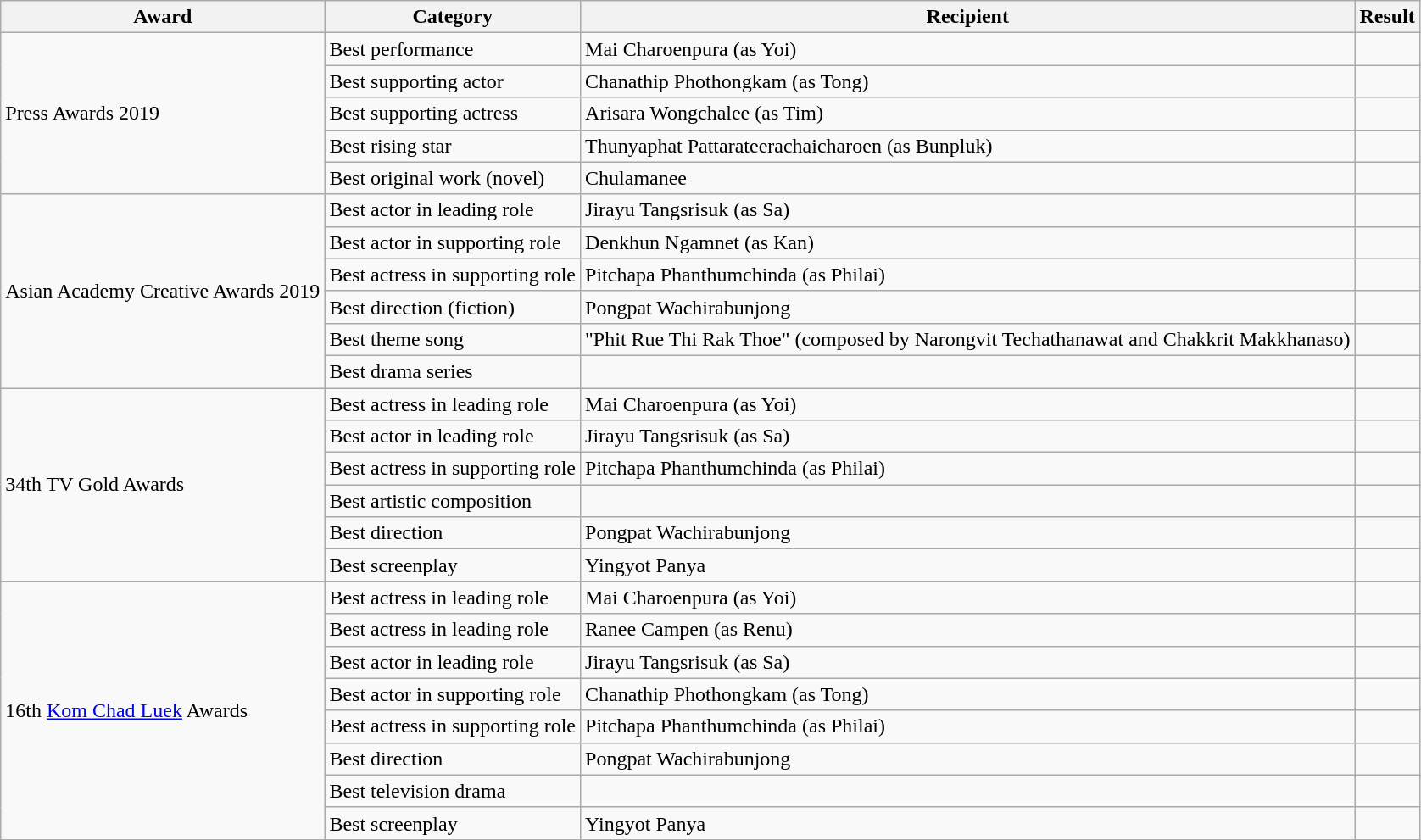<table class="wikitable">
<tr>
<th>Award</th>
<th>Category</th>
<th>Recipient</th>
<th>Result</th>
</tr>
<tr>
<td rowspan="5">Press Awards 2019</td>
<td>Best performance</td>
<td>Mai Charoenpura (as Yoi)</td>
<td></td>
</tr>
<tr>
<td>Best supporting actor</td>
<td>Chanathip Phothongkam (as Tong)</td>
<td></td>
</tr>
<tr>
<td>Best supporting actress</td>
<td>Arisara Wongchalee (as Tim)</td>
<td></td>
</tr>
<tr>
<td>Best rising star</td>
<td>Thunyaphat Pattarateerachaicharoen (as Bunpluk)</td>
<td></td>
</tr>
<tr>
<td>Best original work (novel)</td>
<td>Chulamanee</td>
<td></td>
</tr>
<tr>
<td rowspan="6">Asian Academy Creative Awards 2019</td>
<td>Best actor in leading role</td>
<td>Jirayu Tangsrisuk (as Sa)</td>
<td></td>
</tr>
<tr>
<td>Best actor in supporting role</td>
<td>Denkhun Ngamnet (as Kan)</td>
<td></td>
</tr>
<tr>
<td>Best actress in supporting role</td>
<td>Pitchapa Phanthumchinda (as Philai)</td>
<td></td>
</tr>
<tr>
<td>Best direction (fiction)</td>
<td>Pongpat Wachirabunjong</td>
<td></td>
</tr>
<tr>
<td>Best theme song</td>
<td>"Phit Rue Thi Rak Thoe" (composed by Narongvit Techathanawat and Chakkrit Makkhanaso)</td>
<td></td>
</tr>
<tr>
<td>Best drama series</td>
<td></td>
<td></td>
</tr>
<tr>
<td rowspan="6">34th TV Gold Awards</td>
<td>Best actress in leading role</td>
<td>Mai Charoenpura (as Yoi)</td>
<td></td>
</tr>
<tr>
<td>Best actor in leading role</td>
<td>Jirayu Tangsrisuk (as Sa)</td>
<td></td>
</tr>
<tr>
<td>Best actress in supporting role</td>
<td>Pitchapa Phanthumchinda (as Philai)</td>
<td></td>
</tr>
<tr>
<td>Best artistic composition</td>
<td></td>
<td></td>
</tr>
<tr>
<td>Best direction</td>
<td>Pongpat Wachirabunjong</td>
<td></td>
</tr>
<tr>
<td>Best screenplay</td>
<td>Yingyot Panya</td>
<td></td>
</tr>
<tr>
<td rowspan="8">16th <a href='#'>Kom Chad Luek</a> Awards</td>
<td>Best actress in leading role</td>
<td>Mai Charoenpura (as Yoi)</td>
<td></td>
</tr>
<tr>
<td>Best actress in leading role</td>
<td>Ranee Campen (as Renu)</td>
<td></td>
</tr>
<tr>
<td>Best actor in leading role</td>
<td>Jirayu Tangsrisuk (as Sa)</td>
<td></td>
</tr>
<tr>
<td>Best actor in supporting role</td>
<td>Chanathip Phothongkam (as Tong)</td>
<td></td>
</tr>
<tr>
<td>Best actress in supporting role</td>
<td>Pitchapa Phanthumchinda (as Philai)</td>
<td></td>
</tr>
<tr>
<td>Best direction</td>
<td>Pongpat Wachirabunjong</td>
<td></td>
</tr>
<tr>
<td>Best television drama</td>
<td></td>
<td></td>
</tr>
<tr>
<td>Best screenplay</td>
<td>Yingyot Panya</td>
<td></td>
</tr>
</table>
